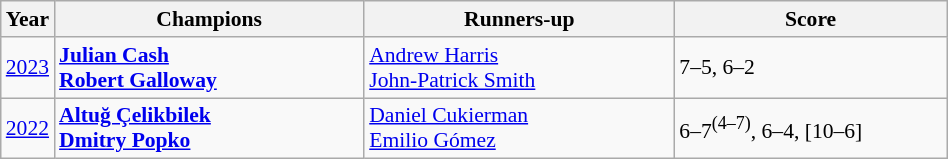<table class="wikitable" style="font-size:90%">
<tr>
<th>Year</th>
<th style="width:200px;">Champions</th>
<th style="width:200px;">Runners-up</th>
<th style="width:175px;">Score</th>
</tr>
<tr>
<td><a href='#'>2023</a></td>
<td> <strong><a href='#'>Julian Cash</a></strong><br> <strong><a href='#'>Robert Galloway</a></strong></td>
<td> <a href='#'>Andrew Harris</a><br> <a href='#'>John-Patrick Smith</a></td>
<td>7–5, 6–2</td>
</tr>
<tr>
<td><a href='#'>2022</a></td>
<td> <strong><a href='#'>Altuğ Çelikbilek</a></strong><br> <strong><a href='#'>Dmitry Popko</a></strong></td>
<td> <a href='#'>Daniel Cukierman</a><br> <a href='#'>Emilio Gómez</a></td>
<td>6–7<sup>(4–7)</sup>, 6–4, [10–6]</td>
</tr>
</table>
